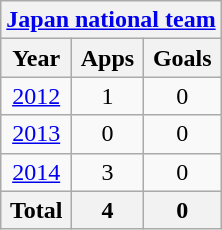<table class="wikitable" style="text-align:center">
<tr>
<th colspan=4><a href='#'>Japan national team</a></th>
</tr>
<tr>
<th>Year</th>
<th>Apps</th>
<th>Goals</th>
</tr>
<tr>
<td><a href='#'>2012</a></td>
<td>1</td>
<td>0</td>
</tr>
<tr>
<td><a href='#'>2013</a></td>
<td>0</td>
<td>0</td>
</tr>
<tr>
<td><a href='#'>2014</a></td>
<td>3</td>
<td>0</td>
</tr>
<tr>
<th>Total</th>
<th>4</th>
<th>0</th>
</tr>
</table>
